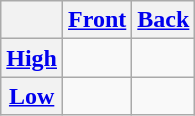<table class="wikitable" style="text-align:center">
<tr>
<th></th>
<th><a href='#'>Front</a></th>
<th><a href='#'>Back</a></th>
</tr>
<tr>
<th><a href='#'>High</a></th>
<td></td>
<td></td>
</tr>
<tr>
<th><a href='#'>Low</a></th>
<td></td>
<td></td>
</tr>
</table>
